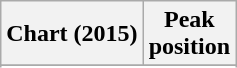<table class="wikitable sortable plainrowheaders" style="text-align:center">
<tr>
<th scope="col">Chart (2015)</th>
<th scope="col">Peak<br> position</th>
</tr>
<tr>
</tr>
<tr>
</tr>
<tr>
</tr>
<tr>
</tr>
<tr>
</tr>
<tr>
</tr>
<tr>
</tr>
</table>
